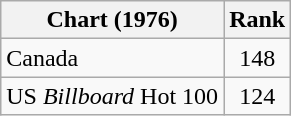<table class="wikitable">
<tr>
<th>Chart (1976)</th>
<th>Rank</th>
</tr>
<tr>
<td>Canada</td>
<td style="text-align:center;">148</td>
</tr>
<tr>
<td>US <em>Billboard</em> Hot 100</td>
<td style="text-align:center;">124</td>
</tr>
</table>
